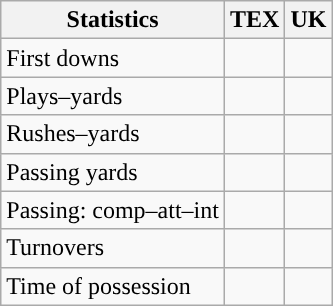<table class="wikitable" style="float:left">
<tr>
<th>Statistics</th>
<th>TEX</th>
<th>UK</th>
</tr>
<tr>
<td>First downs</td>
<td></td>
<td></td>
</tr>
<tr>
<td>Plays–yards</td>
<td></td>
<td></td>
</tr>
<tr>
<td>Rushes–yards</td>
<td></td>
<td></td>
</tr>
<tr>
<td>Passing yards</td>
<td></td>
<td></td>
</tr>
<tr>
<td>Passing: comp–att–int</td>
<td></td>
<td></td>
</tr>
<tr>
<td>Turnovers</td>
<td></td>
<td></td>
</tr>
<tr>
<td>Time of possession</td>
<td></td>
<td></td>
</tr>
</table>
